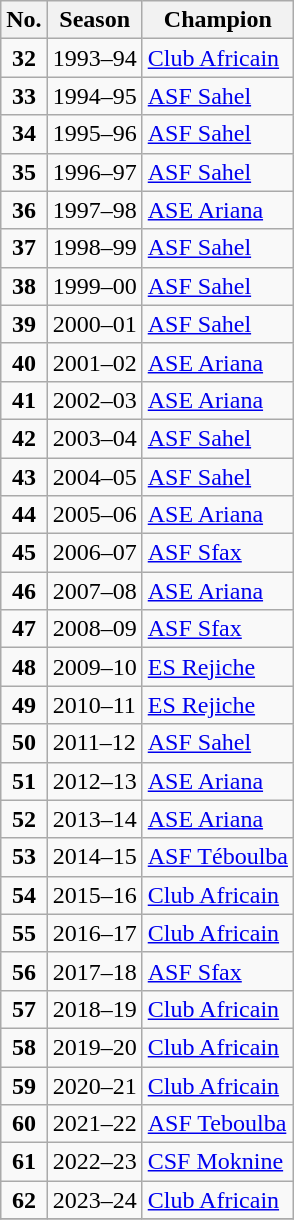<table class="wikitable">
<tr>
<th>No.</th>
<th>Season</th>
<th>Champion</th>
</tr>
<tr>
<td align="center"><strong>32</strong></td>
<td>1993–94</td>
<td><a href='#'>Club Africain</a></td>
</tr>
<tr>
<td align="center"><strong>33</strong></td>
<td>1994–95</td>
<td><a href='#'>ASF Sahel</a></td>
</tr>
<tr>
<td align="center"><strong>34</strong></td>
<td>1995–96</td>
<td><a href='#'>ASF Sahel</a></td>
</tr>
<tr>
<td align="center"><strong>35</strong></td>
<td>1996–97</td>
<td><a href='#'>ASF Sahel</a></td>
</tr>
<tr>
<td align="center"><strong>36</strong></td>
<td>1997–98</td>
<td><a href='#'>ASE Ariana</a></td>
</tr>
<tr>
<td align="center"><strong>37</strong></td>
<td>1998–99</td>
<td><a href='#'>ASF Sahel</a></td>
</tr>
<tr>
<td align="center"><strong>38</strong></td>
<td>1999–00</td>
<td><a href='#'>ASF Sahel</a></td>
</tr>
<tr>
<td align="center"><strong>39</strong></td>
<td>2000–01</td>
<td><a href='#'>ASF Sahel</a></td>
</tr>
<tr>
<td align="center"><strong>40</strong></td>
<td>2001–02</td>
<td><a href='#'>ASE Ariana</a></td>
</tr>
<tr>
<td align="center"><strong>41</strong></td>
<td>2002–03</td>
<td><a href='#'>ASE Ariana</a></td>
</tr>
<tr>
<td align="center"><strong>42</strong></td>
<td>2003–04</td>
<td><a href='#'>ASF Sahel</a></td>
</tr>
<tr>
<td align="center"><strong>43</strong></td>
<td>2004–05</td>
<td><a href='#'>ASF Sahel</a></td>
</tr>
<tr>
<td align="center"><strong>44</strong></td>
<td>2005–06</td>
<td><a href='#'>ASE Ariana</a></td>
</tr>
<tr>
<td align="center"><strong>45</strong></td>
<td>2006–07</td>
<td><a href='#'>ASF Sfax</a></td>
</tr>
<tr>
<td align="center"><strong>46</strong></td>
<td>2007–08</td>
<td><a href='#'>ASE Ariana</a></td>
</tr>
<tr>
<td align="center"><strong>47</strong></td>
<td>2008–09</td>
<td><a href='#'>ASF Sfax</a></td>
</tr>
<tr>
<td align="center"><strong>48</strong></td>
<td>2009–10</td>
<td><a href='#'>ES Rejiche</a></td>
</tr>
<tr>
<td align="center"><strong>49</strong></td>
<td>2010–11</td>
<td><a href='#'>ES Rejiche</a></td>
</tr>
<tr>
<td align="center"><strong>50</strong></td>
<td>2011–12</td>
<td><a href='#'>ASF Sahel</a></td>
</tr>
<tr>
<td align="center"><strong>51</strong></td>
<td>2012–13</td>
<td><a href='#'>ASE Ariana</a></td>
</tr>
<tr>
<td align="center"><strong>52</strong></td>
<td>2013–14</td>
<td><a href='#'>ASE Ariana</a></td>
</tr>
<tr>
<td align="center"><strong>53</strong></td>
<td>2014–15</td>
<td><a href='#'>ASF Téboulba</a></td>
</tr>
<tr>
<td align="center"><strong>54</strong></td>
<td>2015–16</td>
<td><a href='#'>Club Africain</a></td>
</tr>
<tr>
<td align="center"><strong>55</strong></td>
<td>2016–17</td>
<td><a href='#'>Club Africain</a></td>
</tr>
<tr>
<td align="center"><strong>56</strong></td>
<td>2017–18</td>
<td><a href='#'>ASF Sfax</a></td>
</tr>
<tr>
<td align="center"><strong>57</strong></td>
<td>2018–19</td>
<td><a href='#'>Club Africain</a></td>
</tr>
<tr>
<td align="center"><strong>58</strong></td>
<td>2019–20</td>
<td><a href='#'>Club Africain</a></td>
</tr>
<tr>
<td align="center"><strong>59</strong></td>
<td>2020–21</td>
<td><a href='#'>Club Africain</a></td>
</tr>
<tr>
<td align="center"><strong>60</strong></td>
<td>2021–22</td>
<td><a href='#'>ASF Teboulba</a></td>
</tr>
<tr>
<td align="center"><strong>61</strong></td>
<td>2022–23</td>
<td><a href='#'>CSF Moknine</a></td>
</tr>
<tr>
<td align="center"><strong>62</strong></td>
<td>2023–24</td>
<td><a href='#'>Club Africain</a></td>
</tr>
<tr>
</tr>
</table>
